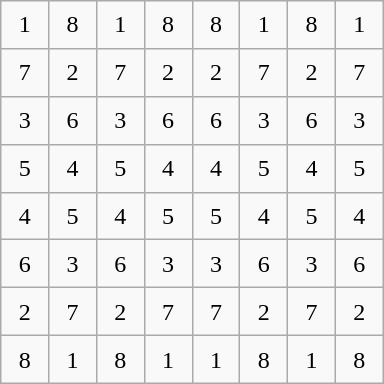<table class="wikitable" style="margin-left:auto;margin-right:auto;text-align:center;width:16em;height:16em;table-layout:fixed;">
<tr>
<td>1</td>
<td>8</td>
<td>1</td>
<td>8</td>
<td>8</td>
<td>1</td>
<td>8</td>
<td>1</td>
</tr>
<tr>
<td>7</td>
<td>2</td>
<td>7</td>
<td>2</td>
<td>2</td>
<td>7</td>
<td>2</td>
<td>7</td>
</tr>
<tr>
<td>3</td>
<td>6</td>
<td>3</td>
<td>6</td>
<td>6</td>
<td>3</td>
<td>6</td>
<td>3</td>
</tr>
<tr>
<td>5</td>
<td>4</td>
<td>5</td>
<td>4</td>
<td>4</td>
<td>5</td>
<td>4</td>
<td>5</td>
</tr>
<tr>
<td>4</td>
<td>5</td>
<td>4</td>
<td>5</td>
<td>5</td>
<td>4</td>
<td>5</td>
<td>4</td>
</tr>
<tr>
<td>6</td>
<td>3</td>
<td>6</td>
<td>3</td>
<td>3</td>
<td>6</td>
<td>3</td>
<td>6</td>
</tr>
<tr>
<td>2</td>
<td>7</td>
<td>2</td>
<td>7</td>
<td>7</td>
<td>2</td>
<td>7</td>
<td>2</td>
</tr>
<tr>
<td>8</td>
<td>1</td>
<td>8</td>
<td>1</td>
<td>1</td>
<td>8</td>
<td>1</td>
<td>8</td>
</tr>
</table>
